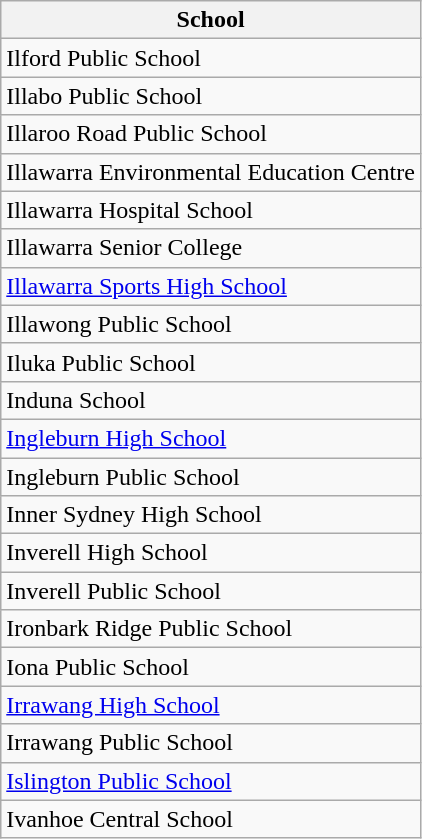<table class="wikitable">
<tr>
<th>School</th>
</tr>
<tr>
<td>Ilford Public School</td>
</tr>
<tr>
<td>Illabo Public School</td>
</tr>
<tr>
<td>Illaroo Road Public School</td>
</tr>
<tr>
<td>Illawarra Environmental Education Centre</td>
</tr>
<tr>
<td>Illawarra Hospital School</td>
</tr>
<tr>
<td>Illawarra Senior College</td>
</tr>
<tr>
<td><a href='#'>Illawarra Sports High School</a></td>
</tr>
<tr>
<td>Illawong Public School</td>
</tr>
<tr>
<td>Iluka Public School</td>
</tr>
<tr>
<td>Induna School</td>
</tr>
<tr>
<td><a href='#'>Ingleburn High School</a></td>
</tr>
<tr>
<td>Ingleburn Public School</td>
</tr>
<tr>
<td>Inner Sydney High School</td>
</tr>
<tr>
<td>Inverell High School</td>
</tr>
<tr>
<td>Inverell Public School</td>
</tr>
<tr>
<td>Ironbark Ridge Public School</td>
</tr>
<tr>
<td>Iona Public School</td>
</tr>
<tr>
<td><a href='#'>Irrawang High School</a></td>
</tr>
<tr>
<td>Irrawang Public School</td>
</tr>
<tr>
<td><a href='#'>Islington Public School</a></td>
</tr>
<tr>
<td>Ivanhoe Central School</td>
</tr>
</table>
